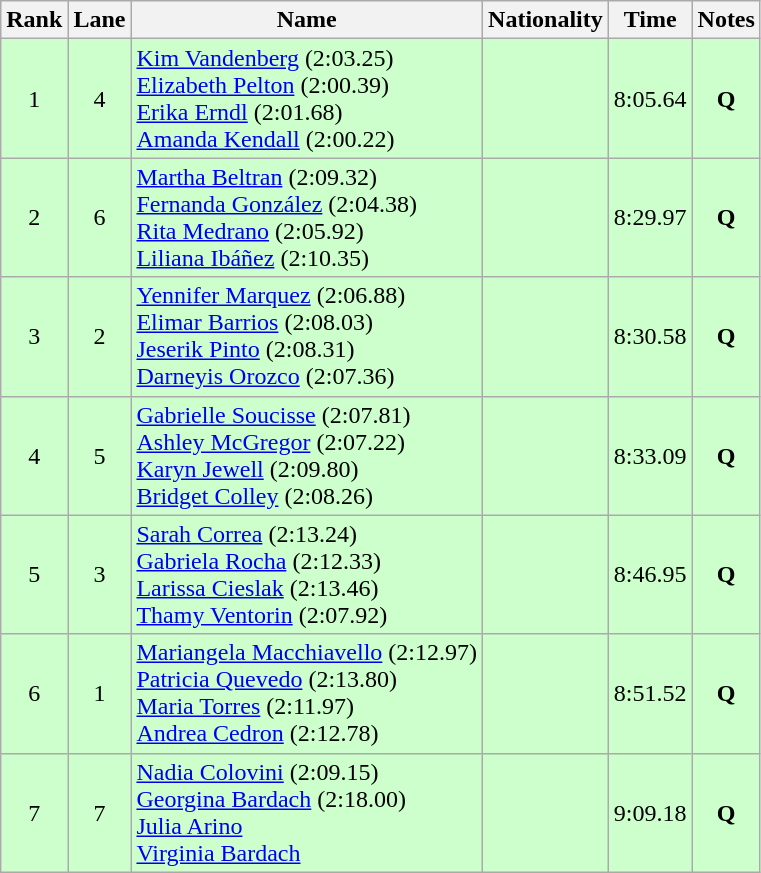<table class="wikitable sortable" style="text-align:center">
<tr>
<th>Rank</th>
<th>Lane</th>
<th>Name</th>
<th>Nationality</th>
<th>Time</th>
<th>Notes</th>
</tr>
<tr bgcolor=ccffcc>
<td>1</td>
<td>4</td>
<td align=left><a href='#'>Kim Vandenberg</a> (2:03.25)<br><a href='#'>Elizabeth Pelton</a> (2:00.39)<br><a href='#'>Erika Erndl</a> (2:01.68)<br><a href='#'>Amanda Kendall</a>  (2:00.22)</td>
<td align=left></td>
<td>8:05.64</td>
<td><strong>Q</strong></td>
</tr>
<tr bgcolor=ccffcc>
<td>2</td>
<td>6</td>
<td align=left><a href='#'>Martha Beltran</a> (2:09.32)<br><a href='#'>Fernanda González</a> (2:04.38)<br><a href='#'>Rita Medrano</a> (2:05.92)<br><a href='#'>Liliana Ibáñez</a> (2:10.35)</td>
<td align=left></td>
<td>8:29.97</td>
<td><strong>Q</strong></td>
</tr>
<tr bgcolor=ccffcc>
<td>3</td>
<td>2</td>
<td align=left><a href='#'>Yennifer Marquez</a> (2:06.88)<br><a href='#'>Elimar Barrios</a> (2:08.03)<br><a href='#'>Jeserik Pinto</a> (2:08.31)<br><a href='#'>Darneyis Orozco</a> (2:07.36)</td>
<td align=left></td>
<td>8:30.58</td>
<td><strong>Q</strong></td>
</tr>
<tr bgcolor=ccffcc>
<td>4</td>
<td>5</td>
<td align=left><a href='#'>Gabrielle Soucisse</a> (2:07.81)<br><a href='#'>Ashley McGregor</a> (2:07.22)<br><a href='#'>Karyn Jewell</a> (2:09.80)<br><a href='#'>Bridget Colley</a> (2:08.26)</td>
<td align=left></td>
<td>8:33.09</td>
<td><strong>Q</strong></td>
</tr>
<tr bgcolor=ccffcc>
<td>5</td>
<td>3</td>
<td align=left><a href='#'>Sarah Correa</a> (2:13.24)<br><a href='#'>Gabriela Rocha</a> (2:12.33)<br><a href='#'>Larissa Cieslak</a> (2:13.46)<br><a href='#'>Thamy Ventorin</a> (2:07.92)</td>
<td align=left></td>
<td>8:46.95</td>
<td><strong>Q</strong></td>
</tr>
<tr bgcolor=ccffcc>
<td>6</td>
<td>1</td>
<td align=left><a href='#'>Mariangela Macchiavello</a> (2:12.97)<br><a href='#'>Patricia Quevedo</a> (2:13.80)<br><a href='#'>Maria Torres</a> (2:11.97)<br><a href='#'>Andrea Cedron</a> (2:12.78)</td>
<td align=left></td>
<td>8:51.52</td>
<td><strong>Q</strong></td>
</tr>
<tr bgcolor=ccffcc>
<td>7</td>
<td>7</td>
<td align=left><a href='#'>Nadia Colovini</a> (2:09.15)<br><a href='#'>Georgina Bardach</a> (2:18.00)<br><a href='#'>Julia Arino</a> <br><a href='#'>Virginia Bardach</a></td>
<td align=left></td>
<td>9:09.18</td>
<td><strong>Q</strong></td>
</tr>
</table>
